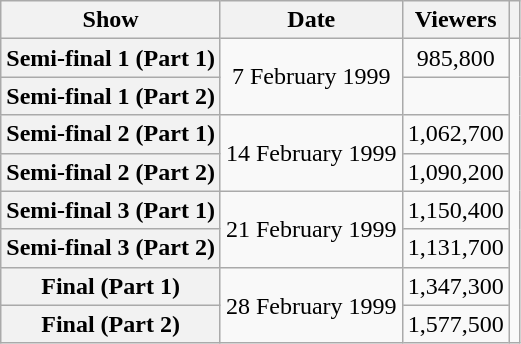<table class="wikitable plainrowheaders sortable" style="text-align:center">
<tr>
<th>Show</th>
<th>Date</th>
<th>Viewers</th>
<th></th>
</tr>
<tr>
<th scope="row">Semi-final 1 (Part 1)</th>
<td rowspan="2">7 February 1999</td>
<td>985,800</td>
<td rowspan="8"></td>
</tr>
<tr>
<th scope="row">Semi-final 1 (Part 2)</th>
<td></td>
</tr>
<tr>
<th scope="row">Semi-final 2 (Part 1)</th>
<td rowspan="2">14 February 1999</td>
<td>1,062,700</td>
</tr>
<tr>
<th scope="row">Semi-final 2 (Part 2)</th>
<td>1,090,200</td>
</tr>
<tr>
<th scope="row">Semi-final 3 (Part 1)</th>
<td rowspan="2">21 February 1999</td>
<td>1,150,400</td>
</tr>
<tr>
<th scope="row">Semi-final 3 (Part 2)</th>
<td>1,131,700</td>
</tr>
<tr>
<th scope="row">Final (Part 1)</th>
<td rowspan="2">28 February 1999</td>
<td>1,347,300</td>
</tr>
<tr>
<th scope="row">Final (Part 2)</th>
<td>1,577,500</td>
</tr>
</table>
